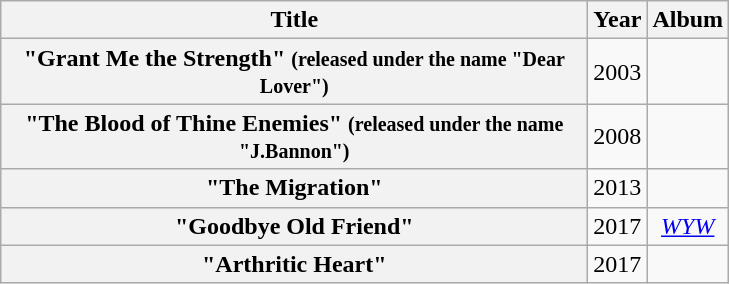<table class="wikitable plainrowheaders" style="text-align:center;">
<tr>
<th scope="col" style="width:24em;">Title</th>
<th scope="col">Year</th>
<th scope="col">Album</th>
</tr>
<tr>
<th scope="row">"Grant Me the Strength" <small>(released under the name "Dear Lover")</small></th>
<td>2003</td>
<td></td>
</tr>
<tr>
<th scope="row">"The Blood of Thine Enemies" <small>(released under the name "J.Bannon")</small></th>
<td>2008</td>
<td></td>
</tr>
<tr>
<th scope="row">"The Migration"</th>
<td>2013</td>
<td></td>
</tr>
<tr>
<th scope="row">"Goodbye Old Friend"</th>
<td>2017</td>
<td><em><a href='#'>WYW</a></em></td>
</tr>
<tr>
<th scope="row">"Arthritic Heart"</th>
<td>2017</td>
<td></td>
</tr>
</table>
